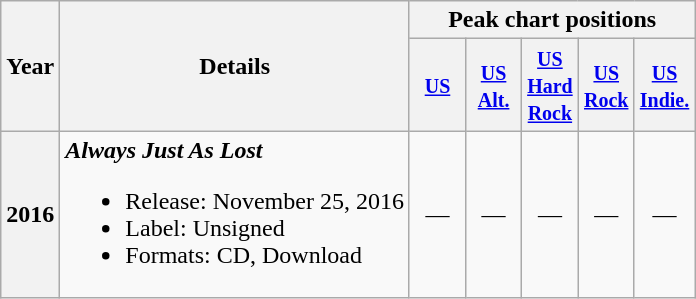<table class="wikitable">
<tr>
<th rowspan=2>Year</th>
<th rowspan=2>Details</th>
<th colspan=5>Peak chart positions</th>
</tr>
<tr>
<th style="width:30px;"><small><a href='#'>US</a></small></th>
<th style="width:30px;"><small><a href='#'>US<br>Alt.</a></small></th>
<th style="width:30px;"><small><a href='#'>US<br>Hard<br>Rock</a></small></th>
<th style="width:30px;"><small><a href='#'>US<br>Rock</a></small></th>
<th style="width:30px;"><small><a href='#'>US<br>Indie.</a></small></th>
</tr>
<tr>
<th>2016</th>
<td><strong><em>Always Just As Lost</em></strong><br><ul><li>Release: November 25, 2016</li><li>Label: Unsigned</li><li>Formats: CD, Download</li></ul></td>
<td style="text-align:center;">—</td>
<td style="text-align:center;">—</td>
<td style="text-align:center;">—</td>
<td style="text-align:center;">—</td>
<td style="text-align:center;">—</td>
</tr>
</table>
